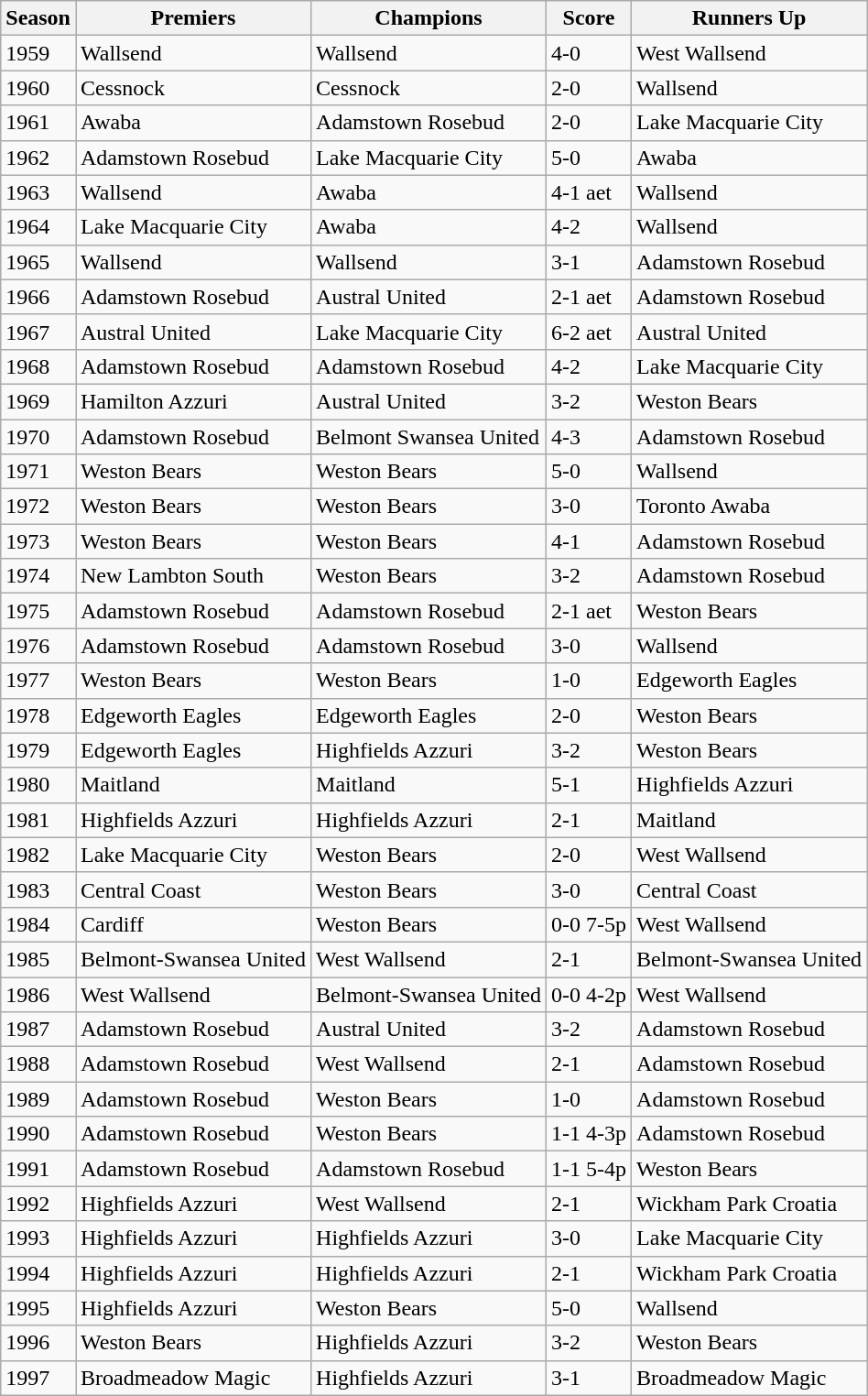<table class="wikitable">
<tr>
<th>Season</th>
<th>Premiers</th>
<th>Champions</th>
<th>Score</th>
<th>Runners Up</th>
</tr>
<tr>
<td>1959</td>
<td>Wallsend</td>
<td>Wallsend</td>
<td>4-0</td>
<td>West Wallsend</td>
</tr>
<tr>
<td>1960</td>
<td>Cessnock</td>
<td>Cessnock</td>
<td>2-0</td>
<td>Wallsend</td>
</tr>
<tr>
<td>1961</td>
<td>Awaba</td>
<td>Adamstown Rosebud</td>
<td>2-0</td>
<td>Lake Macquarie City</td>
</tr>
<tr>
<td>1962</td>
<td>Adamstown  Rosebud</td>
<td>Lake Macquarie City</td>
<td>5-0</td>
<td>Awaba</td>
</tr>
<tr>
<td>1963</td>
<td>Wallsend</td>
<td>Awaba</td>
<td>4-1 aet</td>
<td>Wallsend</td>
</tr>
<tr>
<td>1964</td>
<td>Lake  Macquarie City</td>
<td>Awaba</td>
<td>4-2</td>
<td>Wallsend</td>
</tr>
<tr>
<td>1965</td>
<td>Wallsend</td>
<td>Wallsend</td>
<td>3-1</td>
<td>Adamstown Rosebud</td>
</tr>
<tr>
<td>1966</td>
<td>Adamstown Rosebud</td>
<td>Austral United</td>
<td>2-1 aet</td>
<td>Adamstown Rosebud</td>
</tr>
<tr>
<td>1967</td>
<td>Austral United</td>
<td>Lake Macquarie City</td>
<td>6-2 aet</td>
<td>Austral United</td>
</tr>
<tr>
<td>1968</td>
<td>Adamstown Rosebud</td>
<td>Adamstown Rosebud</td>
<td>4-2</td>
<td>Lake Macquarie City</td>
</tr>
<tr>
<td>1969</td>
<td>Hamilton Azzuri</td>
<td>Austral United</td>
<td>3-2</td>
<td>Weston Bears</td>
</tr>
<tr>
<td>1970</td>
<td>Adamstown  Rosebud</td>
<td>Belmont Swansea United</td>
<td>4-3</td>
<td>Adamstown Rosebud</td>
</tr>
<tr>
<td>1971</td>
<td>Weston Bears</td>
<td>Weston Bears</td>
<td>5-0</td>
<td>Wallsend</td>
</tr>
<tr>
<td>1972</td>
<td>Weston Bears</td>
<td>Weston Bears</td>
<td>3-0</td>
<td>Toronto Awaba</td>
</tr>
<tr>
<td>1973</td>
<td>Weston Bears</td>
<td>Weston Bears</td>
<td>4-1</td>
<td>Adamstown Rosebud</td>
</tr>
<tr>
<td>1974</td>
<td>New Lambton South</td>
<td>Weston Bears</td>
<td>3-2</td>
<td>Adamstown Rosebud</td>
</tr>
<tr>
<td>1975</td>
<td>Adamstown Rosebud</td>
<td>Adamstown Rosebud</td>
<td>2-1 aet</td>
<td>Weston Bears</td>
</tr>
<tr>
<td>1976</td>
<td>Adamstown Rosebud</td>
<td>Adamstown Rosebud</td>
<td>3-0</td>
<td>Wallsend</td>
</tr>
<tr>
<td>1977</td>
<td>Weston Bears</td>
<td>Weston Bears</td>
<td>1-0</td>
<td>Edgeworth Eagles</td>
</tr>
<tr>
<td>1978</td>
<td>Edgeworth Eagles</td>
<td>Edgeworth Eagles</td>
<td>2-0</td>
<td>Weston Bears</td>
</tr>
<tr>
<td>1979</td>
<td>Edgeworth Eagles</td>
<td>Highfields Azzuri</td>
<td>3-2</td>
<td>Weston Bears</td>
</tr>
<tr>
<td>1980</td>
<td>Maitland</td>
<td>Maitland</td>
<td>5-1</td>
<td>Highfields Azzuri</td>
</tr>
<tr>
<td>1981</td>
<td>Highfields  Azzuri</td>
<td>Highfields Azzuri</td>
<td>2-1</td>
<td>Maitland</td>
</tr>
<tr>
<td>1982</td>
<td>Lake  Macquarie City</td>
<td>Weston Bears</td>
<td>2-0</td>
<td>West Wallsend</td>
</tr>
<tr>
<td>1983</td>
<td>Central  Coast</td>
<td>Weston Bears</td>
<td>3-0</td>
<td>Central Coast</td>
</tr>
<tr>
<td>1984</td>
<td>Cardiff</td>
<td>Weston Bears</td>
<td>0-0 7-5p</td>
<td>West Wallsend</td>
</tr>
<tr>
<td>1985</td>
<td>Belmont-Swansea  United</td>
<td>West Wallsend</td>
<td>2-1</td>
<td>Belmont-Swansea  United</td>
</tr>
<tr>
<td>1986</td>
<td>West  Wallsend</td>
<td>Belmont-Swansea  United</td>
<td>0-0 4-2p</td>
<td>West Wallsend</td>
</tr>
<tr>
<td>1987</td>
<td>Adamstown  Rosebud</td>
<td>Austral United</td>
<td>3-2</td>
<td>Adamstown Rosebud</td>
</tr>
<tr>
<td>1988</td>
<td>Adamstown  Rosebud</td>
<td>West Wallsend</td>
<td>2-1</td>
<td>Adamstown Rosebud</td>
</tr>
<tr>
<td>1989</td>
<td>Adamstown  Rosebud</td>
<td>Weston Bears</td>
<td>1-0</td>
<td>Adamstown Rosebud</td>
</tr>
<tr>
<td>1990</td>
<td>Adamstown  Rosebud</td>
<td>Weston Bears</td>
<td>1-1 4-3p</td>
<td>Adamstown Rosebud</td>
</tr>
<tr>
<td>1991</td>
<td>Adamstown  Rosebud</td>
<td>Adamstown Rosebud</td>
<td>1-1 5-4p</td>
<td>Weston Bears</td>
</tr>
<tr>
<td>1992</td>
<td>Highfields  Azzuri</td>
<td>West Wallsend</td>
<td>2-1</td>
<td>Wickham Park Croatia</td>
</tr>
<tr>
<td>1993</td>
<td>Highfields  Azzuri</td>
<td>Highfields Azzuri</td>
<td>3-0</td>
<td>Lake Macquarie City</td>
</tr>
<tr>
<td>1994</td>
<td>Highfields  Azzuri</td>
<td>Highfields Azzuri</td>
<td>2-1</td>
<td>Wickham Park Croatia</td>
</tr>
<tr>
<td>1995</td>
<td>Highfields  Azzuri</td>
<td>Weston Bears</td>
<td>5-0</td>
<td>Wallsend</td>
</tr>
<tr>
<td>1996</td>
<td>Weston  Bears</td>
<td>Highfields Azzuri</td>
<td>3-2</td>
<td>Weston Bears</td>
</tr>
<tr>
<td>1997</td>
<td>Broadmeadow  Magic</td>
<td>Highfields Azzuri</td>
<td>3-1</td>
<td>Broadmeadow Magic</td>
</tr>
</table>
